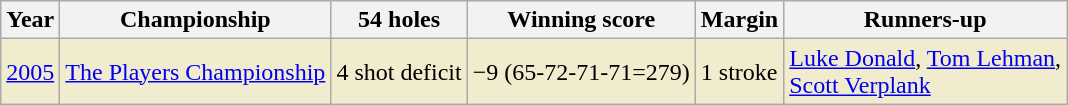<table class="wikitable">
<tr>
<th>Year</th>
<th>Championship</th>
<th>54 holes</th>
<th>Winning score</th>
<th>Margin</th>
<th>Runners-up</th>
</tr>
<tr style="background:#f2ecce;">
<td><a href='#'>2005</a></td>
<td><a href='#'>The Players Championship</a></td>
<td>4 shot deficit</td>
<td>−9 (65-72-71-71=279)</td>
<td>1 stroke</td>
<td> <a href='#'>Luke Donald</a>,  <a href='#'>Tom Lehman</a>,<br> <a href='#'>Scott Verplank</a></td>
</tr>
</table>
